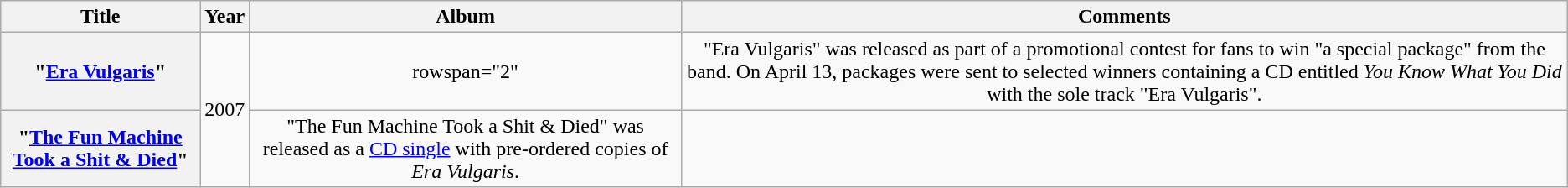<table class="wikitable plainrowheaders" style="text-align:center;">
<tr>
<th>Title</th>
<th>Year</th>
<th>Album</th>
<th>Comments</th>
</tr>
<tr>
<th scope="row">"<a href='#'>Era Vulgaris</a>"</th>
<td rowspan="2">2007</td>
<td>rowspan="2" </td>
<td>"Era Vulgaris" was released as part of a promotional contest for fans to win "a special package" from the band. On April 13, packages were sent to selected winners containing a CD entitled <em>You Know What You Did</em> with the sole track "Era Vulgaris".</td>
</tr>
<tr>
<th scope="row">"<a href='#'>The Fun Machine Took a Shit & Died</a>"</th>
<td>"The Fun Machine Took a Shit & Died" was released as a <a href='#'>CD single</a> with pre-ordered copies of <em>Era Vulgaris</em>.</td>
</tr>
</table>
